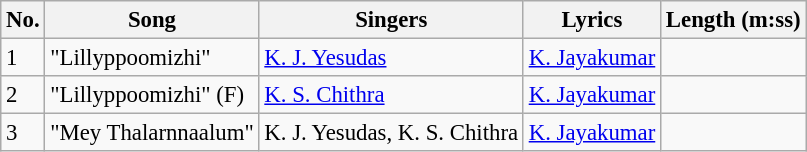<table class="wikitable" style="font-size:95%;">
<tr>
<th>No.</th>
<th>Song</th>
<th>Singers</th>
<th>Lyrics</th>
<th>Length (m:ss)</th>
</tr>
<tr>
<td>1</td>
<td>"Lillyppoomizhi"</td>
<td><a href='#'>K. J. Yesudas</a></td>
<td><a href='#'>K. Jayakumar</a></td>
<td></td>
</tr>
<tr>
<td>2</td>
<td>"Lillyppoomizhi" (F)</td>
<td><a href='#'>K. S. Chithra</a></td>
<td><a href='#'>K. Jayakumar</a></td>
<td></td>
</tr>
<tr>
<td>3</td>
<td>"Mey Thalarnnaalum"</td>
<td>K. J. Yesudas, K. S. Chithra</td>
<td><a href='#'>K. Jayakumar</a></td>
<td></td>
</tr>
</table>
